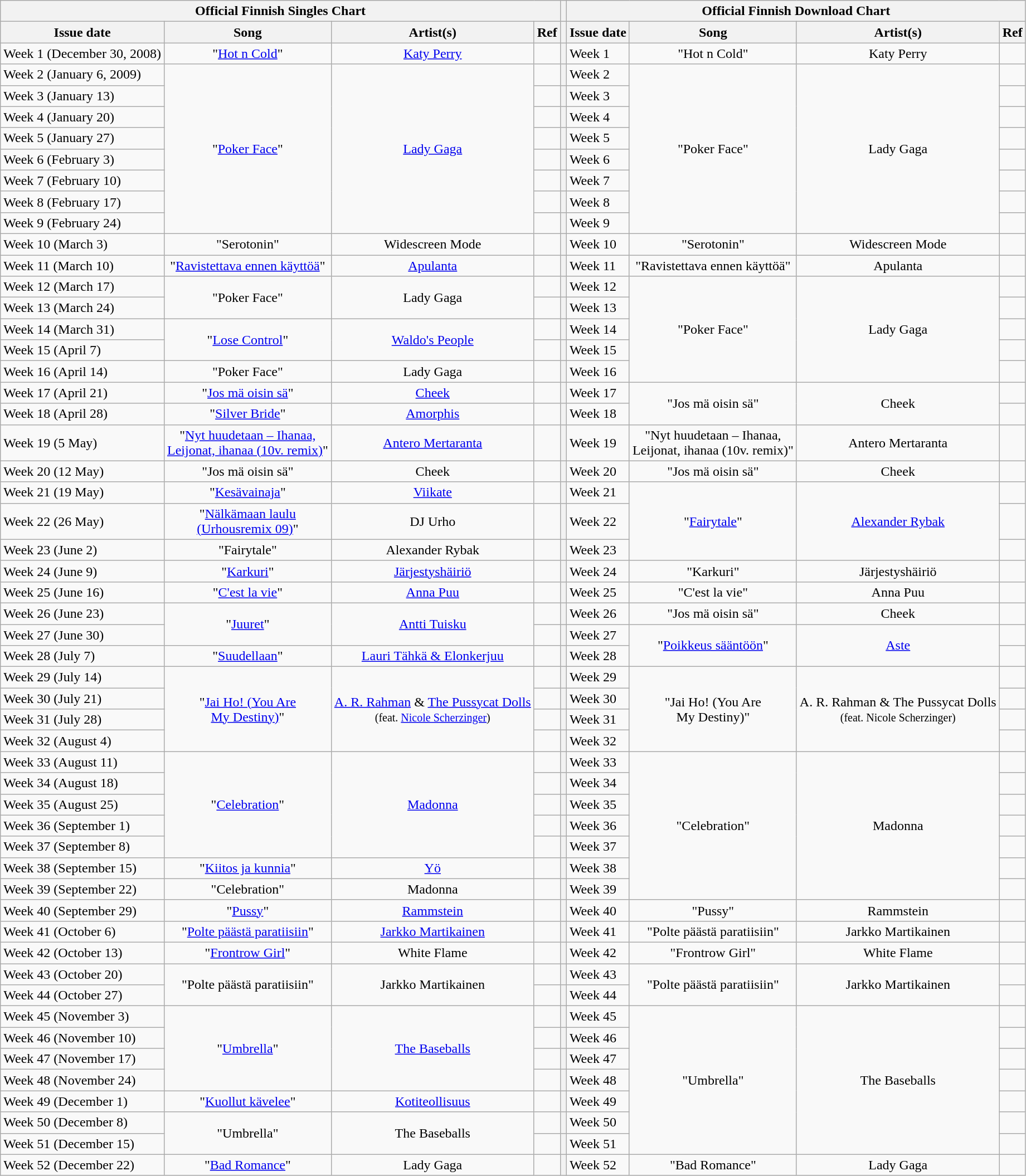<table class="wikitable">
<tr>
<th style="text-align: center;" colspan="4">Official Finnish Singles Chart</th>
<th style="text-align:center;"></th>
<th style="text-align: center;" colspan="4">Official Finnish Download Chart</th>
</tr>
<tr>
<th style="text-align: center;">Issue date</th>
<th style="text-align: center;">Song</th>
<th style="text-align: center;">Artist(s)</th>
<th style="text-align: center;">Ref</th>
<th style="text-align: center;"></th>
<th style="text-align: center;">Issue date</th>
<th style="text-align: center;">Song</th>
<th style="text-align: center;">Artist(s)</th>
<th style="text-align: center;">Ref</th>
</tr>
<tr>
<td>Week 1 (December 30, 2008)</td>
<td style="text-align:center;">"<a href='#'>Hot n Cold</a>"</td>
<td style="text-align:center;"><a href='#'>Katy Perry</a></td>
<td style="text-align: center;"></td>
<th style="text-align: center;"></th>
<td style="text-align: left;">Week 1</td>
<td style="text-align:center;">"Hot n Cold"</td>
<td style="text-align:center;">Katy Perry</td>
<td style="text-align: center;"></td>
</tr>
<tr>
<td>Week 2 (January 6, 2009)</td>
<td style="text-align: center;" rowspan="8">"<a href='#'>Poker Face</a>"</td>
<td style="text-align: center;" rowspan="8"><a href='#'>Lady Gaga</a></td>
<td style="text-align: center;"></td>
<th style="text-align: center;"></th>
<td style="text-align: left;">Week 2</td>
<td style="text-align: center;" rowspan="8">"Poker Face"</td>
<td style="text-align: center;" rowspan="8">Lady Gaga</td>
<td style="text-align: center;"></td>
</tr>
<tr>
<td>Week 3 (January 13)</td>
<td style="text-align: center;"></td>
<th style="text-align: center;"></th>
<td style="text-align: left;">Week 3</td>
<td style="text-align: center;"></td>
</tr>
<tr>
<td>Week 4 (January 20)</td>
<td style="text-align: center;"></td>
<th style="text-align: center;"></th>
<td style="text-align: left;">Week 4</td>
<td style="text-align: center;"></td>
</tr>
<tr>
<td>Week 5 (January 27)</td>
<td style="text-align: center;"></td>
<th style="text-align: center;"></th>
<td style="text-align: left;">Week 5</td>
<td style="text-align: center;"></td>
</tr>
<tr>
<td>Week 6 (February 3)</td>
<td style="text-align: center;"></td>
<th style="text-align: center;"></th>
<td style="text-align: left;">Week 6</td>
<td style="text-align: center;"></td>
</tr>
<tr>
<td>Week 7 (February 10)</td>
<td style="text-align: center;"></td>
<th style="text-align: center;"></th>
<td style="text-align: left;">Week 7</td>
<td style="text-align: center;"></td>
</tr>
<tr>
<td>Week 8 (February 17)</td>
<td style="text-align: center;"></td>
<th style="text-align: center;"></th>
<td style="text-align: left;">Week 8</td>
<td style="text-align: center;"></td>
</tr>
<tr>
<td>Week 9 (February 24)</td>
<td style="text-align: center;"></td>
<th style="text-align: center;"></th>
<td style="text-align: left;">Week 9</td>
<td style="text-align: center;"></td>
</tr>
<tr>
<td>Week 10 (March 3)</td>
<td style="text-align:center;">"Serotonin"</td>
<td style="text-align:center;">Widescreen Mode</td>
<td style="text-align: center;"></td>
<th style="text-align: center;"></th>
<td style="text-align: left;">Week 10</td>
<td style="text-align:center;">"Serotonin"</td>
<td style="text-align:center;">Widescreen Mode</td>
<td style="text-align: center;"></td>
</tr>
<tr>
<td>Week 11 (March 10)</td>
<td style="text-align:center;">"<a href='#'>Ravistettava ennen käyttöä</a>"</td>
<td style="text-align:center;"><a href='#'>Apulanta</a></td>
<td style="text-align: center;"></td>
<th style="text-align: center;"></th>
<td style="text-align: left;">Week 11</td>
<td style="text-align:center;">"Ravistettava ennen käyttöä"</td>
<td style="text-align:center;">Apulanta</td>
<td style="text-align: center;"></td>
</tr>
<tr>
<td>Week 12 (March 17)</td>
<td style="text-align: center;" rowspan="2">"Poker Face"</td>
<td style="text-align: center;" rowspan="2">Lady Gaga</td>
<td style="text-align: center;"></td>
<th style="text-align: center;"></th>
<td style="text-align: left;">Week 12</td>
<td style="text-align: center;" rowspan="5">"Poker Face"</td>
<td style="text-align: center;" rowspan="5">Lady Gaga</td>
<td style="text-align: center;"></td>
</tr>
<tr>
<td>Week 13 (March 24)</td>
<td style="text-align: center;"></td>
<th style="text-align: center;"></th>
<td style="text-align: left;">Week 13</td>
<td style="text-align: center;"></td>
</tr>
<tr>
<td>Week 14 (March 31)</td>
<td style="text-align: center;" rowspan="2">"<a href='#'>Lose Control</a>"</td>
<td style="text-align: center;" rowspan="2"><a href='#'>Waldo's People</a></td>
<td style="text-align: center;"></td>
<th style="text-align: center;"></th>
<td style="text-align: left;">Week 14</td>
<td style="text-align: center;"></td>
</tr>
<tr>
<td>Week 15 (April 7)</td>
<td style="text-align: center;"></td>
<th style="text-align: center;"></th>
<td style="text-align: left;">Week 15</td>
<td style="text-align: center;"></td>
</tr>
<tr>
<td>Week 16 (April 14)</td>
<td style="text-align:center;">"Poker Face"</td>
<td style="text-align:center;">Lady Gaga</td>
<td style="text-align: center;"></td>
<th style="text-align: center;"></th>
<td style="text-align: left;">Week 16</td>
<td style="text-align: center;"></td>
</tr>
<tr>
<td>Week 17 (April 21)</td>
<td style="text-align:center;">"<a href='#'>Jos mä oisin sä</a>"</td>
<td style="text-align:center;"><a href='#'>Cheek</a></td>
<td style="text-align: center;"></td>
<th style="text-align: center;"></th>
<td style="text-align: left;">Week 17</td>
<td style="text-align: center;" rowspan="2">"Jos mä oisin sä"</td>
<td style="text-align: center;" rowspan="2">Cheek</td>
<td style="text-align: center;"></td>
</tr>
<tr>
<td>Week 18 (April 28)</td>
<td style="text-align:center;">"<a href='#'>Silver Bride</a>"</td>
<td style="text-align:center;"><a href='#'>Amorphis</a></td>
<td style="text-align: center;"></td>
<th style="text-align: center;"></th>
<td style="text-align: left;">Week 18</td>
<td style="text-align: center;"></td>
</tr>
<tr>
<td>Week 19 (5 May)</td>
<td style="text-align:center;">"<a href='#'>Nyt huudetaan – Ihanaa,<br>Leijonat, ihanaa (10v. remix)</a>"</td>
<td style="text-align:center;"><a href='#'>Antero Mertaranta</a></td>
<td style="text-align: center;"></td>
<th style="text-align: center;"></th>
<td style="text-align: left;">Week 19</td>
<td style="text-align:center;">"Nyt huudetaan – Ihanaa,<br>Leijonat, ihanaa (10v. remix)"</td>
<td style="text-align:center;">Antero Mertaranta</td>
<td style="text-align: center;"></td>
</tr>
<tr>
<td>Week 20 (12 May)</td>
<td style="text-align:center;">"Jos mä oisin sä"</td>
<td style="text-align:center;">Cheek</td>
<td style="text-align: center;"></td>
<th style="text-align: center;"></th>
<td style="text-align: left;">Week 20</td>
<td style="text-align:center;">"Jos mä oisin sä"</td>
<td style="text-align:center;">Cheek</td>
<td style="text-align: center;"></td>
</tr>
<tr>
<td>Week 21 (19 May)</td>
<td style="text-align:center;">"<a href='#'>Kesävainaja</a>"</td>
<td style="text-align:center;"><a href='#'>Viikate</a></td>
<td style="text-align: center;"></td>
<th style="text-align: center;"></th>
<td style="text-align: left;">Week 21</td>
<td style="text-align: center;" rowspan="3">"<a href='#'>Fairytale</a>"</td>
<td style="text-align: center;" rowspan="3"><a href='#'>Alexander Rybak</a></td>
<td style="text-align: center;"></td>
</tr>
<tr>
<td>Week 22 (26 May)</td>
<td style="text-align:center;">"<a href='#'>Nälkämaan laulu<br>(Urhousremix 09)</a>"</td>
<td style="text-align:center;">DJ Urho</td>
<td style="text-align: center;"></td>
<th style="text-align: center;"></th>
<td style="text-align: left;">Week 22</td>
<td style="text-align: center;"></td>
</tr>
<tr>
<td>Week 23 (June 2)</td>
<td style="text-align:center;">"Fairytale"</td>
<td style="text-align:center;">Alexander Rybak</td>
<td style="text-align: center;"></td>
<th style="text-align: center;"></th>
<td style="text-align: left;">Week 23</td>
<td style="text-align: center;"></td>
</tr>
<tr>
<td>Week 24 (June 9)</td>
<td style="text-align:center;">"<a href='#'>Karkuri</a>"</td>
<td style="text-align:center;"><a href='#'>Järjestyshäiriö</a></td>
<td style="text-align: center;"></td>
<th style="text-align: center;"></th>
<td style="text-align: left;">Week 24</td>
<td style="text-align:center;">"Karkuri"</td>
<td style="text-align:center;">Järjestyshäiriö</td>
<td style="text-align: center;"></td>
</tr>
<tr>
<td>Week 25 (June 16)</td>
<td style="text-align:center;">"<a href='#'>C'est la vie</a>"</td>
<td style="text-align:center;"><a href='#'>Anna Puu</a></td>
<td style="text-align: center;"></td>
<th style="text-align: center;"></th>
<td style="text-align: left;">Week 25</td>
<td style="text-align:center;">"C'est la vie"</td>
<td style="text-align:center;">Anna Puu</td>
<td style="text-align: center;"></td>
</tr>
<tr>
<td>Week 26 (June 23)</td>
<td style="text-align: center;" rowspan="2">"<a href='#'>Juuret</a>"</td>
<td style="text-align: center;" rowspan="2"><a href='#'>Antti Tuisku</a></td>
<td style="text-align: center;"></td>
<th style="text-align: center;"></th>
<td style="text-align: left;">Week 26</td>
<td style="text-align:center;">"Jos mä oisin sä"</td>
<td style="text-align:center;">Cheek</td>
<td style="text-align: center;"></td>
</tr>
<tr>
<td>Week 27 (June 30)</td>
<td style="text-align: center;"></td>
<th style="text-align: center;"></th>
<td style="text-align: left;">Week 27</td>
<td style="text-align: center;" rowspan="2">"<a href='#'>Poikkeus sääntöön</a>"</td>
<td style="text-align: center;" rowspan="2"><a href='#'>Aste</a></td>
<td style="text-align: center;"></td>
</tr>
<tr>
<td>Week 28 (July 7)</td>
<td style="text-align:center;">"<a href='#'>Suudellaan</a>"</td>
<td style="text-align:center;"><a href='#'>Lauri Tähkä & Elonkerjuu</a></td>
<td style="text-align: center;"></td>
<th style="text-align: center;"></th>
<td style="text-align: left;">Week 28</td>
<td style="text-align: center;"></td>
</tr>
<tr>
<td>Week 29 (July 14)</td>
<td style="text-align: center;" rowspan="4">"<a href='#'>Jai Ho! (You Are<br>My Destiny)</a>"</td>
<td style="text-align: center;" rowspan="4"><a href='#'>A. R. Rahman</a> & <a href='#'>The Pussycat Dolls</a> <br><small>(feat. <a href='#'>Nicole Scherzinger</a>)</small></td>
<td style="text-align: center;"></td>
<th style="text-align: center;"></th>
<td style="text-align: left;">Week 29</td>
<td style="text-align: center;" rowspan="4">"Jai Ho! (You Are<br>My Destiny)"</td>
<td style="text-align: center;" rowspan="4">A. R. Rahman & The Pussycat Dolls <br><small>(feat. Nicole Scherzinger)</small></td>
<td style="text-align: center;"></td>
</tr>
<tr>
<td>Week 30 (July 21)</td>
<td style="text-align: center;"></td>
<th style="text-align: center;"></th>
<td style="text-align: left;">Week 30</td>
<td style="text-align: center;"></td>
</tr>
<tr>
<td>Week 31 (July 28)</td>
<td style="text-align: center;"></td>
<th style="text-align: center;"></th>
<td style="text-align: left;">Week 31</td>
<td style="text-align: center;"></td>
</tr>
<tr>
<td>Week 32 (August 4)</td>
<td style="text-align: center;"></td>
<th style="text-align: center;"></th>
<td style="text-align: left;">Week 32</td>
<td style="text-align: center;"></td>
</tr>
<tr>
<td>Week 33 (August 11)</td>
<td style="text-align: center;" rowspan="5">"<a href='#'>Celebration</a>"</td>
<td style="text-align: center;" rowspan="5"><a href='#'>Madonna</a></td>
<td style="text-align: center;"></td>
<th style="text-align: center;"></th>
<td style="text-align: left;">Week 33</td>
<td style="text-align: center;" rowspan="7">"Celebration"</td>
<td style="text-align: center;" rowspan="7">Madonna</td>
<td style="text-align: center;"></td>
</tr>
<tr>
<td>Week 34 (August 18)</td>
<td style="text-align: center;"></td>
<th style="text-align: center;"></th>
<td style="text-align: left;">Week 34</td>
<td style="text-align: center;"></td>
</tr>
<tr>
<td>Week 35 (August 25)</td>
<td style="text-align: center;"></td>
<th style="text-align: center;"></th>
<td style="text-align: left;">Week 35</td>
<td style="text-align: center;"></td>
</tr>
<tr>
<td>Week 36 (September 1)</td>
<td style="text-align: center;"></td>
<th style="text-align: center;"></th>
<td style="text-align: left;">Week 36</td>
<td style="text-align: center;"></td>
</tr>
<tr>
<td>Week 37 (September 8)</td>
<td style="text-align: center;"></td>
<th style="text-align: center;"></th>
<td style="text-align: left;">Week 37</td>
<td style="text-align: center;"></td>
</tr>
<tr>
<td>Week 38 (September 15)</td>
<td style="text-align:center;">"<a href='#'>Kiitos ja kunnia</a>"</td>
<td style="text-align:center;"><a href='#'>Yö</a></td>
<td style="text-align: center;"></td>
<th style="text-align: center;"></th>
<td style="text-align: left;">Week 38</td>
<td style="text-align: center;"></td>
</tr>
<tr>
<td>Week 39 (September 22)</td>
<td style="text-align:center;">"Celebration"</td>
<td style="text-align:center;">Madonna</td>
<td style="text-align: center;"></td>
<th style="text-align: center;"></th>
<td style="text-align: left;">Week 39</td>
<td style="text-align: center;"></td>
</tr>
<tr>
<td>Week 40 (September 29)</td>
<td style="text-align:center;">"<a href='#'>Pussy</a>"</td>
<td style="text-align:center;"><a href='#'>Rammstein</a></td>
<td style="text-align: center;"></td>
<th style="text-align: center;"></th>
<td style="text-align: left;">Week 40</td>
<td style="text-align:center;">"Pussy"</td>
<td style="text-align:center;">Rammstein</td>
<td style="text-align: center;"></td>
</tr>
<tr>
<td>Week 41 (October 6)</td>
<td style="text-align:center;">"<a href='#'>Polte päästä paratiisiin</a>"</td>
<td style="text-align:center;"><a href='#'>Jarkko Martikainen</a></td>
<td style="text-align: center;"></td>
<th style="text-align: center;"></th>
<td style="text-align: left;">Week 41</td>
<td style="text-align:center;">"Polte päästä paratiisiin"</td>
<td style="text-align:center;">Jarkko Martikainen</td>
<td style="text-align: center;"></td>
</tr>
<tr>
<td>Week 42 (October 13)</td>
<td style="text-align:center;">"<a href='#'>Frontrow Girl</a>"</td>
<td style="text-align:center;">White Flame</td>
<td style="text-align: center;"></td>
<th style="text-align: center;"></th>
<td style="text-align: left;">Week 42</td>
<td style="text-align:center;">"Frontrow Girl"</td>
<td style="text-align:center;">White Flame</td>
<td style="text-align: center;"></td>
</tr>
<tr>
<td>Week 43 (October 20)</td>
<td style="text-align: center;" rowspan="2">"Polte päästä paratiisiin"</td>
<td style="text-align: center;" rowspan="2">Jarkko Martikainen</td>
<td style="text-align: center;"></td>
<th style="text-align: center;"></th>
<td style="text-align: left;">Week 43</td>
<td style="text-align: center;" rowspan="2">"Polte päästä paratiisiin"</td>
<td style="text-align: center;" rowspan="2">Jarkko Martikainen</td>
<td style="text-align: center;"></td>
</tr>
<tr>
<td>Week 44 (October 27)</td>
<td style="text-align: center;"></td>
<th style="text-align: center;"></th>
<td style="text-align: left;">Week 44</td>
<td style="text-align: center;"></td>
</tr>
<tr>
<td>Week 45 (November 3)</td>
<td style="text-align: center;" rowspan="4">"<a href='#'>Umbrella</a>"</td>
<td style="text-align: center;" rowspan="4"><a href='#'>The Baseballs</a></td>
<td style="text-align: center;"></td>
<th style="text-align: center;"></th>
<td style="text-align: left;">Week 45</td>
<td style="text-align: center;" rowspan="7">"Umbrella"</td>
<td style="text-align: center;" rowspan="7">The Baseballs</td>
<td style="text-align: center;"></td>
</tr>
<tr>
<td>Week 46 (November 10)</td>
<td style="text-align: center;"></td>
<th style="text-align: center;"></th>
<td style="text-align: left;">Week 46</td>
<td style="text-align: center;"></td>
</tr>
<tr>
<td>Week 47 (November 17)</td>
<td style="text-align: center;"></td>
<th style="text-align: center;"></th>
<td style="text-align: left;">Week 47</td>
<td style="text-align: center;"></td>
</tr>
<tr>
<td>Week 48 (November 24)</td>
<td style="text-align: center;"></td>
<th style="text-align: center;"></th>
<td style="text-align: left;">Week 48</td>
<td style="text-align: center;"></td>
</tr>
<tr>
<td>Week 49 (December 1)</td>
<td style="text-align:center;">"<a href='#'>Kuollut kävelee</a>"</td>
<td style="text-align:center;"><a href='#'>Kotiteollisuus</a></td>
<td style="text-align: center;"></td>
<th style="text-align: center;"></th>
<td style="text-align: left;">Week 49</td>
<td style="text-align: center;"></td>
</tr>
<tr>
<td>Week 50 (December 8)</td>
<td style="text-align: center;" rowspan="2">"Umbrella"</td>
<td style="text-align: center;" rowspan="2">The Baseballs</td>
<td style="text-align: center;"></td>
<th style="text-align: center;"></th>
<td style="text-align: left;">Week 50</td>
<td style="text-align: center;"></td>
</tr>
<tr>
<td>Week 51 (December 15)</td>
<td style="text-align: center;"></td>
<th style="text-align: center;"></th>
<td style="text-align: left;">Week 51</td>
<td style="text-align: center;"></td>
</tr>
<tr>
<td>Week 52 (December 22)</td>
<td style="text-align:center;">"<a href='#'>Bad Romance</a>"</td>
<td style="text-align:center;">Lady Gaga</td>
<td style="text-align: center;"></td>
<th style="text-align: center;"></th>
<td style="text-align: left;">Week 52</td>
<td style="text-align:center;">"Bad Romance"</td>
<td style="text-align:center;">Lady Gaga</td>
<td style="text-align: center;"></td>
</tr>
</table>
